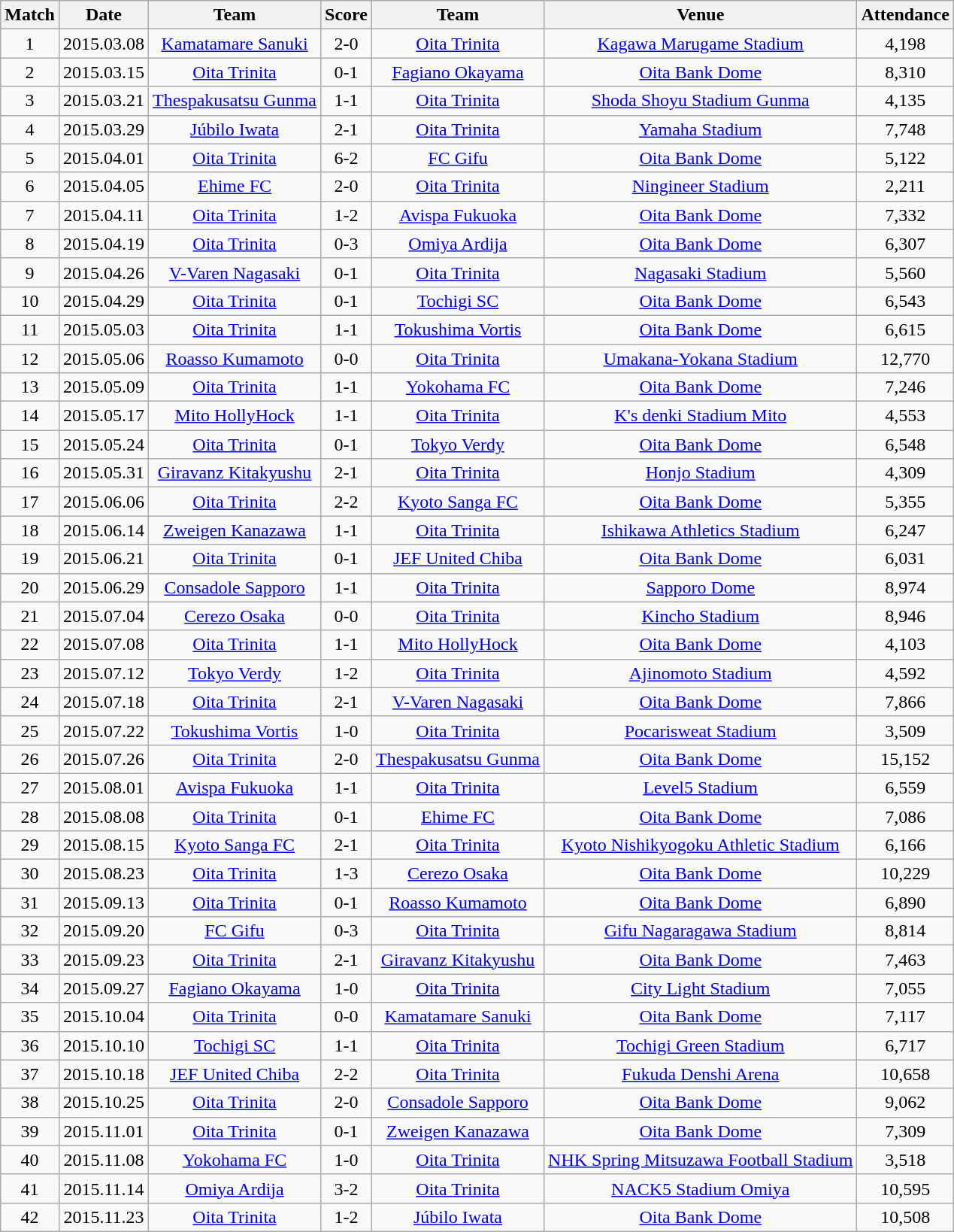<table class="wikitable" style="text-align:center;">
<tr>
<th>Match</th>
<th>Date</th>
<th>Team</th>
<th>Score</th>
<th>Team</th>
<th>Venue</th>
<th>Attendance</th>
</tr>
<tr>
<td>1</td>
<td>2015.03.08</td>
<td><a href='#'>Kamatamare Sanuki</a></td>
<td>2-0</td>
<td><a href='#'>Oita Trinita</a></td>
<td><a href='#'>Kagawa Marugame Stadium</a></td>
<td>4,198</td>
</tr>
<tr>
<td>2</td>
<td>2015.03.15</td>
<td><a href='#'>Oita Trinita</a></td>
<td>0-1</td>
<td><a href='#'>Fagiano Okayama</a></td>
<td><a href='#'>Oita Bank Dome</a></td>
<td>8,310</td>
</tr>
<tr>
<td>3</td>
<td>2015.03.21</td>
<td><a href='#'>Thespakusatsu Gunma</a></td>
<td>1-1</td>
<td><a href='#'>Oita Trinita</a></td>
<td><a href='#'>Shoda Shoyu Stadium Gunma</a></td>
<td>4,135</td>
</tr>
<tr>
<td>4</td>
<td>2015.03.29</td>
<td><a href='#'>Júbilo Iwata</a></td>
<td>2-1</td>
<td><a href='#'>Oita Trinita</a></td>
<td><a href='#'>Yamaha Stadium</a></td>
<td>7,748</td>
</tr>
<tr>
<td>5</td>
<td>2015.04.01</td>
<td><a href='#'>Oita Trinita</a></td>
<td>6-2</td>
<td><a href='#'>FC Gifu</a></td>
<td><a href='#'>Oita Bank Dome</a></td>
<td>5,122</td>
</tr>
<tr>
<td>6</td>
<td>2015.04.05</td>
<td><a href='#'>Ehime FC</a></td>
<td>2-0</td>
<td><a href='#'>Oita Trinita</a></td>
<td><a href='#'>Ningineer Stadium</a></td>
<td>2,211</td>
</tr>
<tr>
<td>7</td>
<td>2015.04.11</td>
<td><a href='#'>Oita Trinita</a></td>
<td>1-2</td>
<td><a href='#'>Avispa Fukuoka</a></td>
<td><a href='#'>Oita Bank Dome</a></td>
<td>7,332</td>
</tr>
<tr>
<td>8</td>
<td>2015.04.19</td>
<td><a href='#'>Oita Trinita</a></td>
<td>0-3</td>
<td><a href='#'>Omiya Ardija</a></td>
<td><a href='#'>Oita Bank Dome</a></td>
<td>6,307</td>
</tr>
<tr>
<td>9</td>
<td>2015.04.26</td>
<td><a href='#'>V-Varen Nagasaki</a></td>
<td>0-1</td>
<td><a href='#'>Oita Trinita</a></td>
<td><a href='#'>Nagasaki Stadium</a></td>
<td>5,560</td>
</tr>
<tr>
<td>10</td>
<td>2015.04.29</td>
<td><a href='#'>Oita Trinita</a></td>
<td>0-1</td>
<td><a href='#'>Tochigi SC</a></td>
<td><a href='#'>Oita Bank Dome</a></td>
<td>6,543</td>
</tr>
<tr>
<td>11</td>
<td>2015.05.03</td>
<td><a href='#'>Oita Trinita</a></td>
<td>1-1</td>
<td><a href='#'>Tokushima Vortis</a></td>
<td><a href='#'>Oita Bank Dome</a></td>
<td>6,615</td>
</tr>
<tr>
<td>12</td>
<td>2015.05.06</td>
<td><a href='#'>Roasso Kumamoto</a></td>
<td>0-0</td>
<td><a href='#'>Oita Trinita</a></td>
<td><a href='#'>Umakana-Yokana Stadium</a></td>
<td>12,770</td>
</tr>
<tr>
<td>13</td>
<td>2015.05.09</td>
<td><a href='#'>Oita Trinita</a></td>
<td>1-1</td>
<td><a href='#'>Yokohama FC</a></td>
<td><a href='#'>Oita Bank Dome</a></td>
<td>7,246</td>
</tr>
<tr>
<td>14</td>
<td>2015.05.17</td>
<td><a href='#'>Mito HollyHock</a></td>
<td>1-1</td>
<td><a href='#'>Oita Trinita</a></td>
<td><a href='#'>K's denki Stadium Mito</a></td>
<td>4,553</td>
</tr>
<tr>
<td>15</td>
<td>2015.05.24</td>
<td><a href='#'>Oita Trinita</a></td>
<td>0-1</td>
<td><a href='#'>Tokyo Verdy</a></td>
<td><a href='#'>Oita Bank Dome</a></td>
<td>6,548</td>
</tr>
<tr>
<td>16</td>
<td>2015.05.31</td>
<td><a href='#'>Giravanz Kitakyushu</a></td>
<td>2-1</td>
<td><a href='#'>Oita Trinita</a></td>
<td><a href='#'>Honjo Stadium</a></td>
<td>4,309</td>
</tr>
<tr>
<td>17</td>
<td>2015.06.06</td>
<td><a href='#'>Oita Trinita</a></td>
<td>2-2</td>
<td><a href='#'>Kyoto Sanga FC</a></td>
<td><a href='#'>Oita Bank Dome</a></td>
<td>5,355</td>
</tr>
<tr>
<td>18</td>
<td>2015.06.14</td>
<td><a href='#'>Zweigen Kanazawa</a></td>
<td>1-1</td>
<td><a href='#'>Oita Trinita</a></td>
<td><a href='#'>Ishikawa Athletics Stadium</a></td>
<td>6,247</td>
</tr>
<tr>
<td>19</td>
<td>2015.06.21</td>
<td><a href='#'>Oita Trinita</a></td>
<td>0-1</td>
<td><a href='#'>JEF United Chiba</a></td>
<td><a href='#'>Oita Bank Dome</a></td>
<td>6,031</td>
</tr>
<tr>
<td>20</td>
<td>2015.06.29</td>
<td><a href='#'>Consadole Sapporo</a></td>
<td>1-1</td>
<td><a href='#'>Oita Trinita</a></td>
<td><a href='#'>Sapporo Dome</a></td>
<td>8,974</td>
</tr>
<tr>
<td>21</td>
<td>2015.07.04</td>
<td><a href='#'>Cerezo Osaka</a></td>
<td>0-0</td>
<td><a href='#'>Oita Trinita</a></td>
<td><a href='#'>Kincho Stadium</a></td>
<td>8,946</td>
</tr>
<tr>
<td>22</td>
<td>2015.07.08</td>
<td><a href='#'>Oita Trinita</a></td>
<td>1-1</td>
<td><a href='#'>Mito HollyHock</a></td>
<td><a href='#'>Oita Bank Dome</a></td>
<td>4,103</td>
</tr>
<tr>
<td>23</td>
<td>2015.07.12</td>
<td><a href='#'>Tokyo Verdy</a></td>
<td>1-2</td>
<td><a href='#'>Oita Trinita</a></td>
<td><a href='#'>Ajinomoto Stadium</a></td>
<td>4,592</td>
</tr>
<tr>
<td>24</td>
<td>2015.07.18</td>
<td><a href='#'>Oita Trinita</a></td>
<td>2-1</td>
<td><a href='#'>V-Varen Nagasaki</a></td>
<td><a href='#'>Oita Bank Dome</a></td>
<td>7,866</td>
</tr>
<tr>
<td>25</td>
<td>2015.07.22</td>
<td><a href='#'>Tokushima Vortis</a></td>
<td>1-0</td>
<td><a href='#'>Oita Trinita</a></td>
<td><a href='#'>Pocarisweat Stadium</a></td>
<td>3,509</td>
</tr>
<tr>
<td>26</td>
<td>2015.07.26</td>
<td><a href='#'>Oita Trinita</a></td>
<td>2-0</td>
<td><a href='#'>Thespakusatsu Gunma</a></td>
<td><a href='#'>Oita Bank Dome</a></td>
<td>15,152</td>
</tr>
<tr>
<td>27</td>
<td>2015.08.01</td>
<td><a href='#'>Avispa Fukuoka</a></td>
<td>1-1</td>
<td><a href='#'>Oita Trinita</a></td>
<td><a href='#'>Level5 Stadium</a></td>
<td>6,559</td>
</tr>
<tr>
<td>28</td>
<td>2015.08.08</td>
<td><a href='#'>Oita Trinita</a></td>
<td>0-1</td>
<td><a href='#'>Ehime FC</a></td>
<td><a href='#'>Oita Bank Dome</a></td>
<td>7,086</td>
</tr>
<tr>
<td>29</td>
<td>2015.08.15</td>
<td><a href='#'>Kyoto Sanga FC</a></td>
<td>2-1</td>
<td><a href='#'>Oita Trinita</a></td>
<td><a href='#'>Kyoto Nishikyogoku Athletic Stadium</a></td>
<td>6,166</td>
</tr>
<tr>
<td>30</td>
<td>2015.08.23</td>
<td><a href='#'>Oita Trinita</a></td>
<td>1-3</td>
<td><a href='#'>Cerezo Osaka</a></td>
<td><a href='#'>Oita Bank Dome</a></td>
<td>10,229</td>
</tr>
<tr>
<td>31</td>
<td>2015.09.13</td>
<td><a href='#'>Oita Trinita</a></td>
<td>0-1</td>
<td><a href='#'>Roasso Kumamoto</a></td>
<td><a href='#'>Oita Bank Dome</a></td>
<td>6,890</td>
</tr>
<tr>
<td>32</td>
<td>2015.09.20</td>
<td><a href='#'>FC Gifu</a></td>
<td>0-3</td>
<td><a href='#'>Oita Trinita</a></td>
<td><a href='#'>Gifu Nagaragawa Stadium</a></td>
<td>8,814</td>
</tr>
<tr>
<td>33</td>
<td>2015.09.23</td>
<td><a href='#'>Oita Trinita</a></td>
<td>2-1</td>
<td><a href='#'>Giravanz Kitakyushu</a></td>
<td><a href='#'>Oita Bank Dome</a></td>
<td>7,463</td>
</tr>
<tr>
<td>34</td>
<td>2015.09.27</td>
<td><a href='#'>Fagiano Okayama</a></td>
<td>1-0</td>
<td><a href='#'>Oita Trinita</a></td>
<td><a href='#'>City Light Stadium</a></td>
<td>7,055</td>
</tr>
<tr>
<td>35</td>
<td>2015.10.04</td>
<td><a href='#'>Oita Trinita</a></td>
<td>0-0</td>
<td><a href='#'>Kamatamare Sanuki</a></td>
<td><a href='#'>Oita Bank Dome</a></td>
<td>7,117</td>
</tr>
<tr>
<td>36</td>
<td>2015.10.10</td>
<td><a href='#'>Tochigi SC</a></td>
<td>1-1</td>
<td><a href='#'>Oita Trinita</a></td>
<td><a href='#'>Tochigi Green Stadium</a></td>
<td>6,717</td>
</tr>
<tr>
<td>37</td>
<td>2015.10.18</td>
<td><a href='#'>JEF United Chiba</a></td>
<td>2-2</td>
<td><a href='#'>Oita Trinita</a></td>
<td><a href='#'>Fukuda Denshi Arena</a></td>
<td>10,658</td>
</tr>
<tr>
<td>38</td>
<td>2015.10.25</td>
<td><a href='#'>Oita Trinita</a></td>
<td>2-0</td>
<td><a href='#'>Consadole Sapporo</a></td>
<td><a href='#'>Oita Bank Dome</a></td>
<td>9,062</td>
</tr>
<tr>
<td>39</td>
<td>2015.11.01</td>
<td><a href='#'>Oita Trinita</a></td>
<td>0-1</td>
<td><a href='#'>Zweigen Kanazawa</a></td>
<td><a href='#'>Oita Bank Dome</a></td>
<td>7,309</td>
</tr>
<tr>
<td>40</td>
<td>2015.11.08</td>
<td><a href='#'>Yokohama FC</a></td>
<td>1-0</td>
<td><a href='#'>Oita Trinita</a></td>
<td><a href='#'>NHK Spring Mitsuzawa Football Stadium</a></td>
<td>3,518</td>
</tr>
<tr>
<td>41</td>
<td>2015.11.14</td>
<td><a href='#'>Omiya Ardija</a></td>
<td>3-2</td>
<td><a href='#'>Oita Trinita</a></td>
<td><a href='#'>NACK5 Stadium Omiya</a></td>
<td>10,595</td>
</tr>
<tr>
<td>42</td>
<td>2015.11.23</td>
<td><a href='#'>Oita Trinita</a></td>
<td>1-2</td>
<td><a href='#'>Júbilo Iwata</a></td>
<td><a href='#'>Oita Bank Dome</a></td>
<td>10,508</td>
</tr>
</table>
